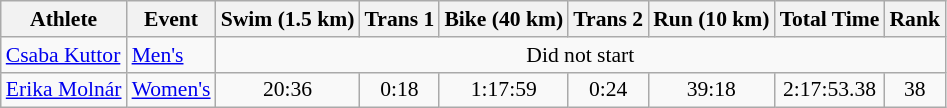<table class="wikitable" style="font-size:90%">
<tr>
<th>Athlete</th>
<th>Event</th>
<th>Swim (1.5 km)</th>
<th>Trans 1</th>
<th>Bike (40 km)</th>
<th>Trans 2</th>
<th>Run (10 km)</th>
<th>Total Time</th>
<th>Rank</th>
</tr>
<tr align=center>
<td align=left><a href='#'>Csaba Kuttor</a></td>
<td align=left><a href='#'>Men's</a></td>
<td colspan=7>Did not start</td>
</tr>
<tr align=center>
<td align=left><a href='#'>Erika Molnár</a></td>
<td align=left><a href='#'>Women's</a></td>
<td>20:36</td>
<td>0:18</td>
<td>1:17:59</td>
<td>0:24</td>
<td>39:18</td>
<td>2:17:53.38</td>
<td>38</td>
</tr>
</table>
